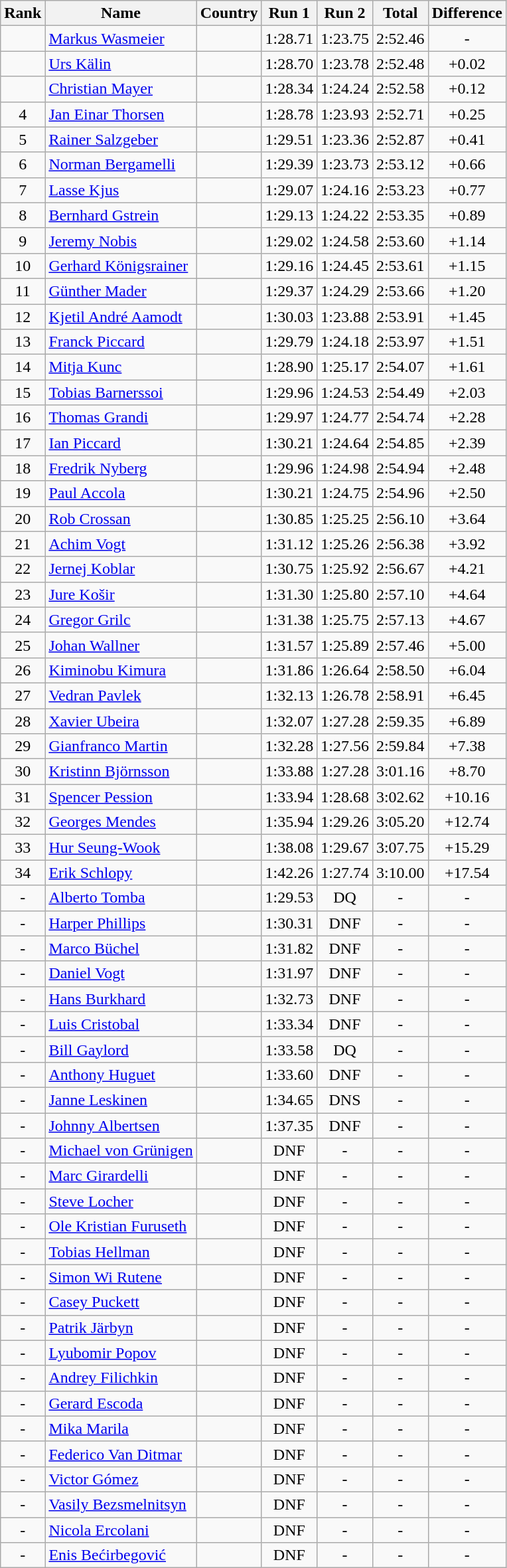<table class="wikitable sortable" style="text-align:center">
<tr>
<th>Rank</th>
<th>Name</th>
<th>Country</th>
<th>Run 1</th>
<th>Run 2</th>
<th>Total</th>
<th>Difference</th>
</tr>
<tr>
<td></td>
<td align=left><a href='#'>Markus Wasmeier</a></td>
<td align=left></td>
<td>1:28.71</td>
<td>1:23.75</td>
<td>2:52.46</td>
<td>-</td>
</tr>
<tr>
<td></td>
<td align=left><a href='#'>Urs Kälin</a></td>
<td align=left></td>
<td>1:28.70</td>
<td>1:23.78</td>
<td>2:52.48</td>
<td>+0.02</td>
</tr>
<tr>
<td></td>
<td align=left><a href='#'>Christian Mayer</a></td>
<td align=left></td>
<td>1:28.34</td>
<td>1:24.24</td>
<td>2:52.58</td>
<td>+0.12</td>
</tr>
<tr>
<td>4</td>
<td align=left><a href='#'>Jan Einar Thorsen</a></td>
<td align=left></td>
<td>1:28.78</td>
<td>1:23.93</td>
<td>2:52.71</td>
<td>+0.25</td>
</tr>
<tr>
<td>5</td>
<td align=left><a href='#'>Rainer Salzgeber</a></td>
<td align=left></td>
<td>1:29.51</td>
<td>1:23.36</td>
<td>2:52.87</td>
<td>+0.41</td>
</tr>
<tr>
<td>6</td>
<td align=left><a href='#'>Norman Bergamelli</a></td>
<td align=left></td>
<td>1:29.39</td>
<td>1:23.73</td>
<td>2:53.12</td>
<td>+0.66</td>
</tr>
<tr>
<td>7</td>
<td align=left><a href='#'>Lasse Kjus</a></td>
<td align=left></td>
<td>1:29.07</td>
<td>1:24.16</td>
<td>2:53.23</td>
<td>+0.77</td>
</tr>
<tr>
<td>8</td>
<td align=left><a href='#'>Bernhard Gstrein</a></td>
<td align=left></td>
<td>1:29.13</td>
<td>1:24.22</td>
<td>2:53.35</td>
<td>+0.89</td>
</tr>
<tr>
<td>9</td>
<td align=left><a href='#'>Jeremy Nobis</a></td>
<td align=left></td>
<td>1:29.02</td>
<td>1:24.58</td>
<td>2:53.60</td>
<td>+1.14</td>
</tr>
<tr>
<td>10</td>
<td align=left><a href='#'>Gerhard Königsrainer</a></td>
<td align=left></td>
<td>1:29.16</td>
<td>1:24.45</td>
<td>2:53.61</td>
<td>+1.15</td>
</tr>
<tr>
<td>11</td>
<td align=left><a href='#'>Günther Mader</a></td>
<td align=left></td>
<td>1:29.37</td>
<td>1:24.29</td>
<td>2:53.66</td>
<td>+1.20</td>
</tr>
<tr>
<td>12</td>
<td align=left><a href='#'>Kjetil André Aamodt</a></td>
<td align=left></td>
<td>1:30.03</td>
<td>1:23.88</td>
<td>2:53.91</td>
<td>+1.45</td>
</tr>
<tr>
<td>13</td>
<td align=left><a href='#'>Franck Piccard</a></td>
<td align=left></td>
<td>1:29.79</td>
<td>1:24.18</td>
<td>2:53.97</td>
<td>+1.51</td>
</tr>
<tr>
<td>14</td>
<td align=left><a href='#'>Mitja Kunc</a></td>
<td align=left></td>
<td>1:28.90</td>
<td>1:25.17</td>
<td>2:54.07</td>
<td>+1.61</td>
</tr>
<tr>
<td>15</td>
<td align=left><a href='#'>Tobias Barnerssoi</a></td>
<td align=left></td>
<td>1:29.96</td>
<td>1:24.53</td>
<td>2:54.49</td>
<td>+2.03</td>
</tr>
<tr>
<td>16</td>
<td align=left><a href='#'>Thomas Grandi</a></td>
<td align=left></td>
<td>1:29.97</td>
<td>1:24.77</td>
<td>2:54.74</td>
<td>+2.28</td>
</tr>
<tr>
<td>17</td>
<td align=left><a href='#'>Ian Piccard</a></td>
<td align=left></td>
<td>1:30.21</td>
<td>1:24.64</td>
<td>2:54.85</td>
<td>+2.39</td>
</tr>
<tr>
<td>18</td>
<td align=left><a href='#'>Fredrik Nyberg</a></td>
<td align=left></td>
<td>1:29.96</td>
<td>1:24.98</td>
<td>2:54.94</td>
<td>+2.48</td>
</tr>
<tr>
<td>19</td>
<td align=left><a href='#'>Paul Accola</a></td>
<td align=left></td>
<td>1:30.21</td>
<td>1:24.75</td>
<td>2:54.96</td>
<td>+2.50</td>
</tr>
<tr>
<td>20</td>
<td align=left><a href='#'>Rob Crossan</a></td>
<td align=left></td>
<td>1:30.85</td>
<td>1:25.25</td>
<td>2:56.10</td>
<td>+3.64</td>
</tr>
<tr>
<td>21</td>
<td align=left><a href='#'>Achim Vogt</a></td>
<td align=left></td>
<td>1:31.12</td>
<td>1:25.26</td>
<td>2:56.38</td>
<td>+3.92</td>
</tr>
<tr>
<td>22</td>
<td align=left><a href='#'>Jernej Koblar</a></td>
<td align=left></td>
<td>1:30.75</td>
<td>1:25.92</td>
<td>2:56.67</td>
<td>+4.21</td>
</tr>
<tr>
<td>23</td>
<td align=left><a href='#'>Jure Košir</a></td>
<td align=left></td>
<td>1:31.30</td>
<td>1:25.80</td>
<td>2:57.10</td>
<td>+4.64</td>
</tr>
<tr>
<td>24</td>
<td align=left><a href='#'>Gregor Grilc</a></td>
<td align=left></td>
<td>1:31.38</td>
<td>1:25.75</td>
<td>2:57.13</td>
<td>+4.67</td>
</tr>
<tr>
<td>25</td>
<td align=left><a href='#'>Johan Wallner</a></td>
<td align=left></td>
<td>1:31.57</td>
<td>1:25.89</td>
<td>2:57.46</td>
<td>+5.00</td>
</tr>
<tr>
<td>26</td>
<td align=left><a href='#'>Kiminobu Kimura</a></td>
<td align=left></td>
<td>1:31.86</td>
<td>1:26.64</td>
<td>2:58.50</td>
<td>+6.04</td>
</tr>
<tr>
<td>27</td>
<td align=left><a href='#'>Vedran Pavlek</a></td>
<td align=left></td>
<td>1:32.13</td>
<td>1:26.78</td>
<td>2:58.91</td>
<td>+6.45</td>
</tr>
<tr>
<td>28</td>
<td align=left><a href='#'>Xavier Ubeira</a></td>
<td align=left></td>
<td>1:32.07</td>
<td>1:27.28</td>
<td>2:59.35</td>
<td>+6.89</td>
</tr>
<tr>
<td>29</td>
<td align=left><a href='#'>Gianfranco Martin</a></td>
<td align=left></td>
<td>1:32.28</td>
<td>1:27.56</td>
<td>2:59.84</td>
<td>+7.38</td>
</tr>
<tr>
<td>30</td>
<td align=left><a href='#'>Kristinn Björnsson</a></td>
<td align=left></td>
<td>1:33.88</td>
<td>1:27.28</td>
<td>3:01.16</td>
<td>+8.70</td>
</tr>
<tr>
<td>31</td>
<td align=left><a href='#'>Spencer Pession</a></td>
<td align=left></td>
<td>1:33.94</td>
<td>1:28.68</td>
<td>3:02.62</td>
<td>+10.16</td>
</tr>
<tr>
<td>32</td>
<td align=left><a href='#'>Georges Mendes</a></td>
<td align=left></td>
<td>1:35.94</td>
<td>1:29.26</td>
<td>3:05.20</td>
<td>+12.74</td>
</tr>
<tr>
<td>33</td>
<td align=left><a href='#'>Hur Seung-Wook</a></td>
<td align=left></td>
<td>1:38.08</td>
<td>1:29.67</td>
<td>3:07.75</td>
<td>+15.29</td>
</tr>
<tr>
<td>34</td>
<td align=left><a href='#'>Erik Schlopy</a></td>
<td align=left></td>
<td>1:42.26</td>
<td>1:27.74</td>
<td>3:10.00</td>
<td>+17.54</td>
</tr>
<tr>
<td>-</td>
<td align=left><a href='#'>Alberto Tomba</a></td>
<td align=left></td>
<td>1:29.53</td>
<td>DQ</td>
<td>-</td>
<td>-</td>
</tr>
<tr>
<td>-</td>
<td align=left><a href='#'>Harper Phillips</a></td>
<td align=left></td>
<td>1:30.31</td>
<td>DNF</td>
<td>-</td>
<td>-</td>
</tr>
<tr>
<td>-</td>
<td align=left><a href='#'>Marco Büchel</a></td>
<td align=left></td>
<td>1:31.82</td>
<td>DNF</td>
<td>-</td>
<td>-</td>
</tr>
<tr>
<td>-</td>
<td align=left><a href='#'>Daniel Vogt</a></td>
<td align=left></td>
<td>1:31.97</td>
<td>DNF</td>
<td>-</td>
<td>-</td>
</tr>
<tr>
<td>-</td>
<td align=left><a href='#'>Hans Burkhard</a></td>
<td align=left></td>
<td>1:32.73</td>
<td>DNF</td>
<td>-</td>
<td>-</td>
</tr>
<tr>
<td>-</td>
<td align=left><a href='#'>Luis Cristobal</a></td>
<td align=left></td>
<td>1:33.34</td>
<td>DNF</td>
<td>-</td>
<td>-</td>
</tr>
<tr>
<td>-</td>
<td align=left><a href='#'>Bill Gaylord</a></td>
<td align=left></td>
<td>1:33.58</td>
<td>DQ</td>
<td>-</td>
<td>-</td>
</tr>
<tr>
<td>-</td>
<td align=left><a href='#'>Anthony Huguet</a></td>
<td align=left></td>
<td>1:33.60</td>
<td>DNF</td>
<td>-</td>
<td>-</td>
</tr>
<tr>
<td>-</td>
<td align=left><a href='#'>Janne Leskinen</a></td>
<td align=left></td>
<td>1:34.65</td>
<td>DNS</td>
<td>-</td>
<td>-</td>
</tr>
<tr>
<td>-</td>
<td align=left><a href='#'>Johnny Albertsen</a></td>
<td align=left></td>
<td>1:37.35</td>
<td>DNF</td>
<td>-</td>
<td>-</td>
</tr>
<tr>
<td>-</td>
<td align=left><a href='#'>Michael von Grünigen</a></td>
<td align=left></td>
<td>DNF</td>
<td>-</td>
<td>-</td>
<td>-</td>
</tr>
<tr>
<td>-</td>
<td align=left><a href='#'>Marc Girardelli</a></td>
<td align=left></td>
<td>DNF</td>
<td>-</td>
<td>-</td>
<td>-</td>
</tr>
<tr>
<td>-</td>
<td align=left><a href='#'>Steve Locher</a></td>
<td align=left></td>
<td>DNF</td>
<td>-</td>
<td>-</td>
<td>-</td>
</tr>
<tr>
<td>-</td>
<td align=left><a href='#'>Ole Kristian Furuseth</a></td>
<td align=left></td>
<td>DNF</td>
<td>-</td>
<td>-</td>
<td>-</td>
</tr>
<tr>
<td>-</td>
<td align=left><a href='#'>Tobias Hellman</a></td>
<td align=left></td>
<td>DNF</td>
<td>-</td>
<td>-</td>
<td>-</td>
</tr>
<tr>
<td>-</td>
<td align=left><a href='#'>Simon Wi Rutene</a></td>
<td align=left></td>
<td>DNF</td>
<td>-</td>
<td>-</td>
<td>-</td>
</tr>
<tr>
<td>-</td>
<td align=left><a href='#'>Casey Puckett</a></td>
<td align=left></td>
<td>DNF</td>
<td>-</td>
<td>-</td>
<td>-</td>
</tr>
<tr>
<td>-</td>
<td align=left><a href='#'>Patrik Järbyn</a></td>
<td align=left></td>
<td>DNF</td>
<td>-</td>
<td>-</td>
<td>-</td>
</tr>
<tr>
<td>-</td>
<td align=left><a href='#'>Lyubomir Popov</a></td>
<td align=left></td>
<td>DNF</td>
<td>-</td>
<td>-</td>
<td>-</td>
</tr>
<tr>
<td>-</td>
<td align=left><a href='#'>Andrey Filichkin</a></td>
<td align=left></td>
<td>DNF</td>
<td>-</td>
<td>-</td>
<td>-</td>
</tr>
<tr>
<td>-</td>
<td align=left><a href='#'>Gerard Escoda</a></td>
<td align=left></td>
<td>DNF</td>
<td>-</td>
<td>-</td>
<td>-</td>
</tr>
<tr>
<td>-</td>
<td align=left><a href='#'>Mika Marila</a></td>
<td align=left></td>
<td>DNF</td>
<td>-</td>
<td>-</td>
<td>-</td>
</tr>
<tr>
<td>-</td>
<td align=left><a href='#'>Federico Van Ditmar</a></td>
<td align=left></td>
<td>DNF</td>
<td>-</td>
<td>-</td>
<td>-</td>
</tr>
<tr>
<td>-</td>
<td align=left><a href='#'>Victor Gómez</a></td>
<td align=left></td>
<td>DNF</td>
<td>-</td>
<td>-</td>
<td>-</td>
</tr>
<tr>
<td>-</td>
<td align=left><a href='#'>Vasily Bezsmelnitsyn</a></td>
<td align=left></td>
<td>DNF</td>
<td>-</td>
<td>-</td>
<td>-</td>
</tr>
<tr>
<td>-</td>
<td align=left><a href='#'>Nicola Ercolani</a></td>
<td align=left></td>
<td>DNF</td>
<td>-</td>
<td>-</td>
<td>-</td>
</tr>
<tr>
<td>-</td>
<td align=left><a href='#'>Enis Bećirbegović</a></td>
<td align=left></td>
<td>DNF</td>
<td>-</td>
<td>-</td>
<td>-</td>
</tr>
</table>
